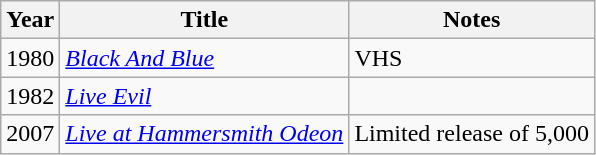<table class="wikitable">
<tr>
<th>Year</th>
<th>Title</th>
<th>Notes</th>
</tr>
<tr>
<td>1980</td>
<td><em><a href='#'>Black And Blue</a></em></td>
<td>VHS</td>
</tr>
<tr>
<td>1982</td>
<td><em><a href='#'>Live Evil</a></em></td>
<td></td>
</tr>
<tr>
<td>2007</td>
<td><em><a href='#'>Live at Hammersmith Odeon</a></em></td>
<td>Limited release of 5,000</td>
</tr>
</table>
